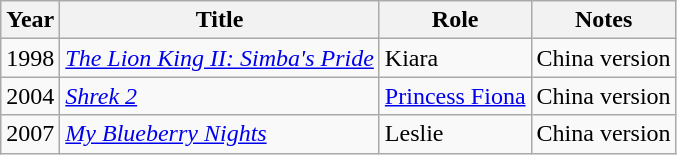<table class="wikitable sortable">
<tr>
<th>Year</th>
<th>Title</th>
<th>Role</th>
<th scope="col" class="unsortable">Notes</th>
</tr>
<tr>
<td>1998</td>
<td><em><a href='#'>The Lion King II: Simba's Pride</a></em></td>
<td>Kiara</td>
<td>China version</td>
</tr>
<tr>
<td>2004</td>
<td><em><a href='#'>Shrek 2</a></em></td>
<td><a href='#'>Princess Fiona</a></td>
<td>China version</td>
</tr>
<tr>
<td>2007</td>
<td><em><a href='#'>My Blueberry Nights</a></em></td>
<td>Leslie</td>
<td>China version</td>
</tr>
</table>
